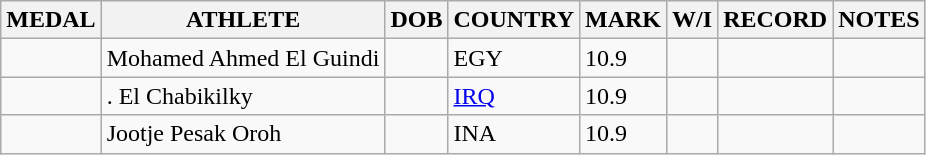<table class="wikitable">
<tr>
<th>MEDAL</th>
<th>ATHLETE</th>
<th>DOB</th>
<th>COUNTRY</th>
<th>MARK</th>
<th>W/I</th>
<th>RECORD</th>
<th>NOTES</th>
</tr>
<tr>
<td></td>
<td>Mohamed Ahmed El Guindi</td>
<td></td>
<td>EGY</td>
<td>10.9</td>
<td></td>
<td></td>
<td></td>
</tr>
<tr>
<td></td>
<td>. El Chabikilky</td>
<td></td>
<td><a href='#'>IRQ</a></td>
<td>10.9</td>
<td></td>
<td></td>
<td></td>
</tr>
<tr>
<td></td>
<td>Jootje Pesak Oroh</td>
<td></td>
<td>INA</td>
<td>10.9</td>
<td></td>
<td></td>
<td></td>
</tr>
</table>
